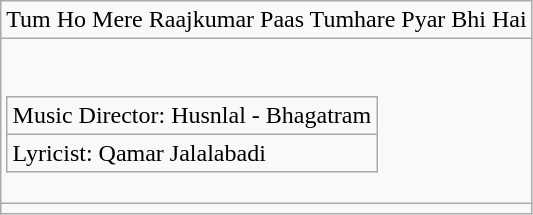<table class="wikitable">
<tr>
<td>Tum Ho Mere Raajkumar Paas Tumhare Pyar Bhi Hai</td>
</tr>
<tr>
<td><br><table class="wikitable">
<tr>
<td>Music Director: Husnlal - Bhagatram</td>
</tr>
<tr>
<td>Lyricist: Qamar Jalalabadi</td>
</tr>
</table>
</td>
</tr>
<tr>
<td></td>
</tr>
</table>
